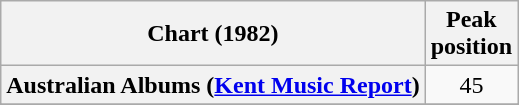<table class="wikitable sortable plainrowheaders" style="text-align:center">
<tr>
<th scope="col">Chart (1982)</th>
<th scope="col">Peak<br>position</th>
</tr>
<tr>
<th scope="row">Australian Albums (<a href='#'>Kent Music Report</a>)</th>
<td>45</td>
</tr>
<tr>
</tr>
<tr>
</tr>
</table>
